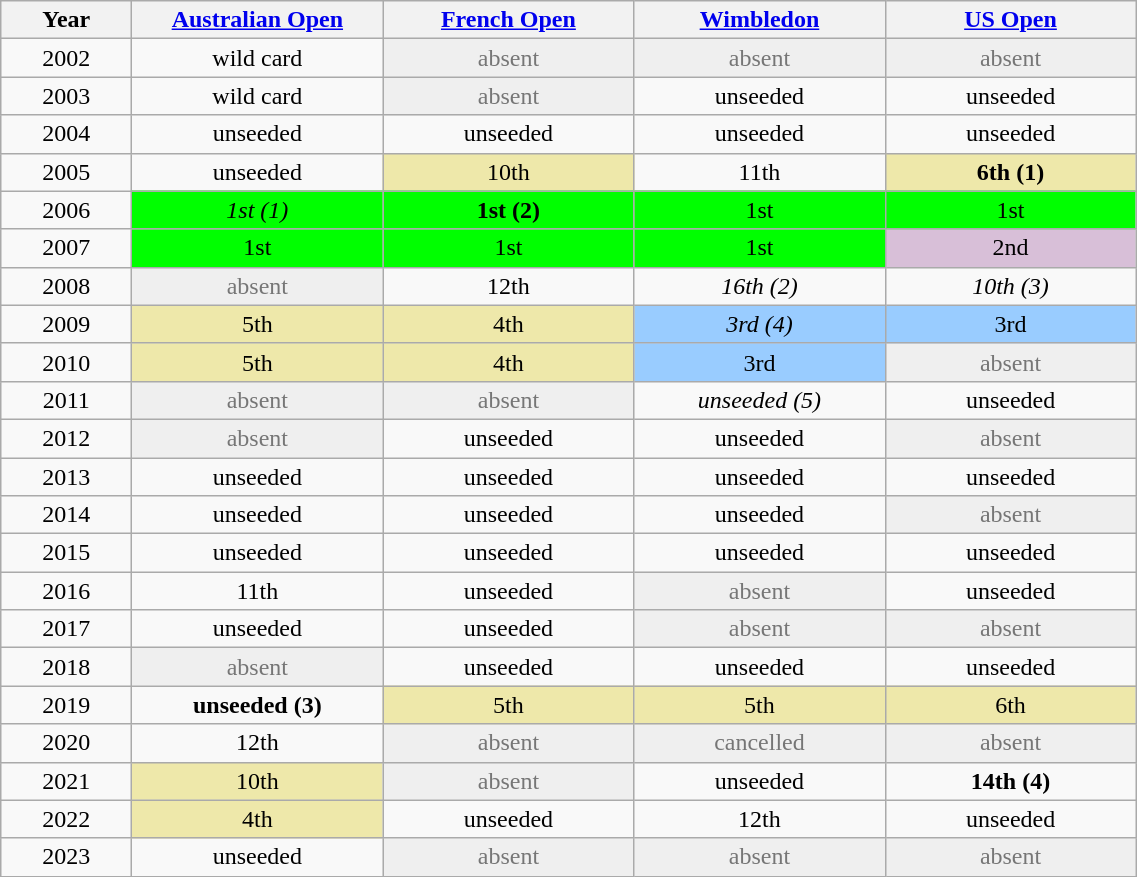<table class="wikitable" style="text-align:center">
<tr>
<th width="80">Year</th>
<th width="160"><a href='#'>Australian Open</a></th>
<th width="160"><a href='#'>French Open</a></th>
<th width="160"><a href='#'>Wimbledon</a></th>
<th width="160"><a href='#'>US Open</a></th>
</tr>
<tr>
<td>2002</td>
<td>wild card</td>
<td bgcolor="efefef" style="color:#767676">absent</td>
<td bgcolor="efefef" style="color:#767676">absent</td>
<td bgcolor="efefef" style="color:#767676">absent</td>
</tr>
<tr>
<td>2003</td>
<td>wild card</td>
<td bgcolor="efefef" style="color:#767676">absent</td>
<td>unseeded</td>
<td>unseeded</td>
</tr>
<tr>
<td>2004</td>
<td>unseeded</td>
<td>unseeded</td>
<td>unseeded</td>
<td>unseeded</td>
</tr>
<tr>
<td>2005</td>
<td>unseeded</td>
<td bgcolor=eee8aa>10th</td>
<td>11th</td>
<td bgcolor=eee8aa><strong>6th (1)</strong></td>
</tr>
<tr>
<td>2006</td>
<td bgcolor=lime><em>1st (1)</em></td>
<td bgcolor=lime><strong>1st (2)</strong></td>
<td bgcolor=lime>1st</td>
<td bgcolor=lime>1st</td>
</tr>
<tr>
<td>2007</td>
<td bgcolor=lime>1st</td>
<td bgcolor=lime>1st</td>
<td bgcolor=lime>1st</td>
<td bgcolor=thistle>2nd</td>
</tr>
<tr>
<td>2008</td>
<td bgcolor="efefef" style="color:#767676">absent</td>
<td>12th</td>
<td><em>16th (2)</em></td>
<td><em>10th (3)</em></td>
</tr>
<tr>
<td>2009</td>
<td bgcolor=eee8aa>5th</td>
<td bgcolor=eee8aa>4th</td>
<td bgcolor=#9cf><em>3rd (4)</em></td>
<td bgcolor=#9cf>3rd</td>
</tr>
<tr>
<td>2010</td>
<td bgcolor=eee8aa>5th</td>
<td bgcolor=eee8aa>4th</td>
<td bgcolor=#9cf>3rd</td>
<td bgcolor="efefef" style="color:#767676">absent</td>
</tr>
<tr>
<td>2011</td>
<td bgcolor="efefef" style="color:#767676">absent</td>
<td bgcolor="efefef" style="color:#767676">absent</td>
<td><em>unseeded (5)</em></td>
<td>unseeded</td>
</tr>
<tr>
<td>2012</td>
<td bgcolor="efefef" style="color:#767676">absent</td>
<td>unseeded</td>
<td>unseeded</td>
<td bgcolor="efefef" style="color:#767676">absent</td>
</tr>
<tr>
<td>2013</td>
<td>unseeded</td>
<td>unseeded</td>
<td>unseeded</td>
<td>unseeded</td>
</tr>
<tr>
<td>2014</td>
<td>unseeded</td>
<td>unseeded</td>
<td>unseeded</td>
<td bgcolor="efefef" style="color:#767676">absent</td>
</tr>
<tr>
<td>2015</td>
<td>unseeded</td>
<td>unseeded</td>
<td>unseeded</td>
<td>unseeded</td>
</tr>
<tr>
<td>2016</td>
<td>11th</td>
<td>unseeded</td>
<td bgcolor="efefef" style="color:#767676">absent</td>
<td>unseeded</td>
</tr>
<tr>
<td>2017</td>
<td>unseeded</td>
<td>unseeded</td>
<td bgcolor="efefef" style="color:#767676">absent</td>
<td bgcolor="efefef" style="color:#767676">absent</td>
</tr>
<tr>
<td>2018</td>
<td bgcolor="efefef" style="color:#767676">absent</td>
<td>unseeded</td>
<td>unseeded</td>
<td>unseeded</td>
</tr>
<tr>
<td>2019</td>
<td><strong>unseeded (3)</strong></td>
<td bgcolor="eee8aa">5th</td>
<td bgcolor="eee8aa">5th</td>
<td bgcolor="eee8aa">6th</td>
</tr>
<tr>
<td>2020</td>
<td>12th</td>
<td bgcolor="efefef" style="color:#767676">absent</td>
<td bgcolor="efefef" style="color:#767676">cancelled</td>
<td bgcolor="efefef" style="color:#767676">absent</td>
</tr>
<tr>
<td>2021</td>
<td bgcolor=eee8aa>10th</td>
<td bgcolor="efefef" style="color:#767676">absent</td>
<td>unseeded</td>
<td><strong>14th (4)</strong></td>
</tr>
<tr>
<td>2022</td>
<td bgcolor="eee8aa">4th</td>
<td>unseeded</td>
<td>12th</td>
<td>unseeded</td>
</tr>
<tr>
<td>2023</td>
<td>unseeded</td>
<td bgcolor="efefef" style="color:#767676">absent</td>
<td bgcolor="efefef" style="color:#767676">absent</td>
<td bgcolor="efefef" style="color:#767676">absent</td>
</tr>
</table>
